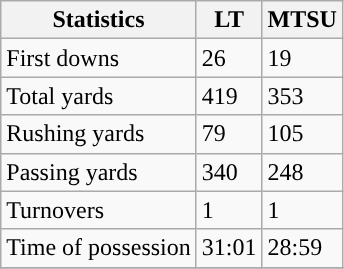<table class="wikitable">
<tr>
<th>Statistics</th>
<th>LT</th>
<th>MTSU</th>
</tr>
<tr>
<td>First downs</td>
<td>26</td>
<td>19</td>
</tr>
<tr>
<td>Total yards</td>
<td>419</td>
<td>353</td>
</tr>
<tr>
<td>Rushing yards</td>
<td>79</td>
<td>105</td>
</tr>
<tr>
<td>Passing yards</td>
<td>340</td>
<td>248</td>
</tr>
<tr>
<td>Turnovers</td>
<td>1</td>
<td>1</td>
</tr>
<tr>
<td>Time of possession</td>
<td>31:01</td>
<td>28:59</td>
</tr>
<tr>
</tr>
</table>
